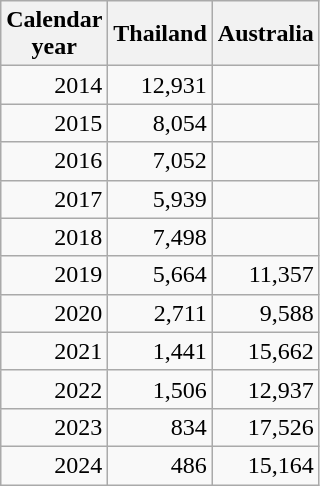<table class="wikitable" style="text-align: right;">
<tr>
<th>Calendar<br>year</th>
<th>Thailand</th>
<th>Australia</th>
</tr>
<tr>
<td>2014</td>
<td>12,931</td>
<td></td>
</tr>
<tr>
<td>2015</td>
<td>8,054</td>
<td></td>
</tr>
<tr>
<td>2016</td>
<td>7,052</td>
<td></td>
</tr>
<tr>
<td>2017</td>
<td>5,939</td>
<td></td>
</tr>
<tr>
<td>2018</td>
<td>7,498</td>
<td></td>
</tr>
<tr>
<td>2019</td>
<td>5,664</td>
<td>11,357</td>
</tr>
<tr>
<td>2020</td>
<td>2,711</td>
<td>9,588</td>
</tr>
<tr>
<td>2021</td>
<td>1,441</td>
<td>15,662</td>
</tr>
<tr>
<td>2022</td>
<td>1,506</td>
<td>12,937</td>
</tr>
<tr>
<td>2023</td>
<td>834</td>
<td>17,526</td>
</tr>
<tr>
<td>2024</td>
<td>486</td>
<td>15,164</td>
</tr>
</table>
